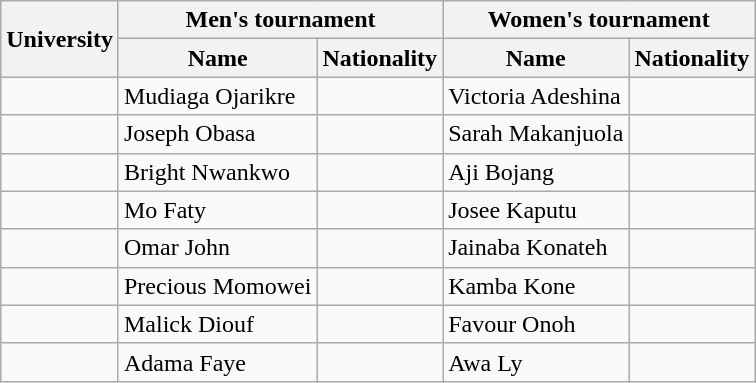<table class="wikitable">
<tr>
<th rowspan="2">University</th>
<th colspan="2">Men's tournament</th>
<th colspan="2">Women's tournament</th>
</tr>
<tr>
<th>Name</th>
<th>Nationality</th>
<th>Name</th>
<th>Nationality</th>
</tr>
<tr>
<td></td>
<td>Mudiaga Ojarikre</td>
<td></td>
<td>Victoria Adeshina</td>
<td></td>
</tr>
<tr>
<td></td>
<td>Joseph Obasa</td>
<td></td>
<td>Sarah Makanjuola</td>
<td></td>
</tr>
<tr>
<td></td>
<td>Bright Nwankwo</td>
<td></td>
<td>Aji Bojang</td>
<td></td>
</tr>
<tr>
<td></td>
<td>Mo Faty</td>
<td></td>
<td>Josee Kaputu</td>
<td></td>
</tr>
<tr>
<td></td>
<td>Omar John</td>
<td></td>
<td>Jainaba Konateh</td>
<td></td>
</tr>
<tr>
<td></td>
<td>Precious Momowei</td>
<td></td>
<td>Kamba Kone</td>
<td></td>
</tr>
<tr>
<td></td>
<td>Malick Diouf</td>
<td></td>
<td>Favour Onoh</td>
<td></td>
</tr>
<tr>
<td></td>
<td>Adama Faye</td>
<td></td>
<td>Awa Ly</td>
<td></td>
</tr>
</table>
